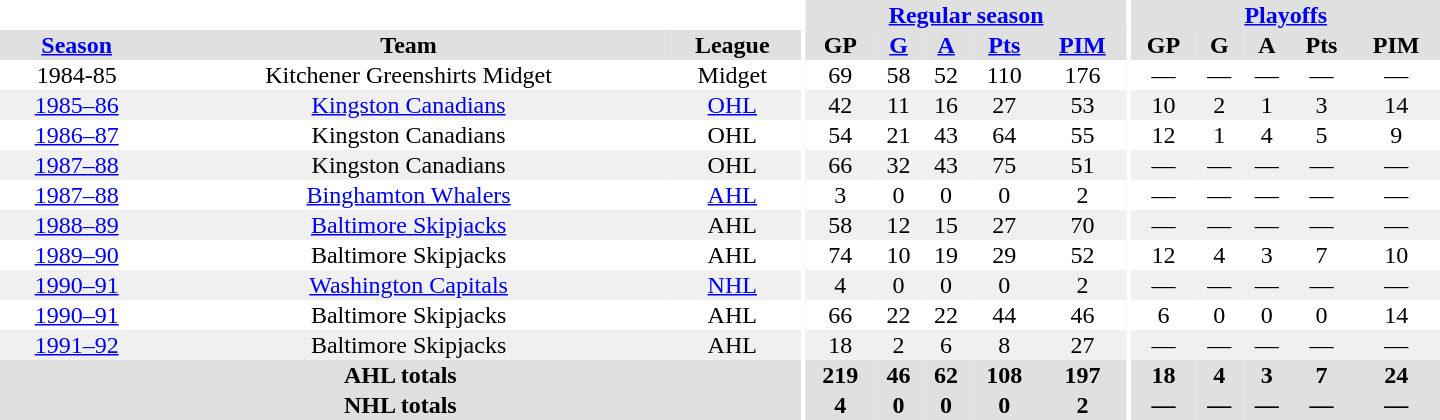<table border="0" cellpadding="1" cellspacing="0" style="text-align:center; width:60em">
<tr bgcolor="#e0e0e0">
<th colspan="3" bgcolor="#ffffff"></th>
<th rowspan="100" bgcolor="#ffffff"></th>
<th colspan="5"><a href='#'>Regular season</a></th>
<th rowspan="100" bgcolor="#ffffff"></th>
<th colspan="5"><a href='#'>Playoffs</a></th>
</tr>
<tr bgcolor="#e0e0e0">
<th><a href='#'>Season</a></th>
<th>Team</th>
<th>League</th>
<th>GP</th>
<th><a href='#'>G</a></th>
<th><a href='#'>A</a></th>
<th><a href='#'>Pts</a></th>
<th><a href='#'>PIM</a></th>
<th>GP</th>
<th>G</th>
<th>A</th>
<th>Pts</th>
<th>PIM</th>
</tr>
<tr>
<td>1984-85</td>
<td>Kitchener Greenshirts Midget</td>
<td>Midget</td>
<td>69</td>
<td>58</td>
<td>52</td>
<td>110</td>
<td>176</td>
<td>—</td>
<td>—</td>
<td>—</td>
<td>—</td>
<td>—</td>
</tr>
<tr bgcolor="#f0f0f0">
<td><a href='#'>1985–86</a></td>
<td><a href='#'>Kingston Canadians</a></td>
<td><a href='#'>OHL</a></td>
<td>42</td>
<td>11</td>
<td>16</td>
<td>27</td>
<td>53</td>
<td>10</td>
<td>2</td>
<td>1</td>
<td>3</td>
<td>14</td>
</tr>
<tr>
<td><a href='#'>1986–87</a></td>
<td>Kingston Canadians</td>
<td>OHL</td>
<td>54</td>
<td>21</td>
<td>43</td>
<td>64</td>
<td>55</td>
<td>12</td>
<td>1</td>
<td>4</td>
<td>5</td>
<td>9</td>
</tr>
<tr bgcolor="#f0f0f0">
<td><a href='#'>1987–88</a></td>
<td>Kingston Canadians</td>
<td>OHL</td>
<td>66</td>
<td>32</td>
<td>43</td>
<td>75</td>
<td>51</td>
<td>—</td>
<td>—</td>
<td>—</td>
<td>—</td>
<td>—</td>
</tr>
<tr>
<td><a href='#'>1987–88</a></td>
<td><a href='#'>Binghamton Whalers</a></td>
<td><a href='#'>AHL</a></td>
<td>3</td>
<td>0</td>
<td>0</td>
<td>0</td>
<td>2</td>
<td>—</td>
<td>—</td>
<td>—</td>
<td>—</td>
<td>—</td>
</tr>
<tr bgcolor="#f0f0f0">
<td><a href='#'>1988–89</a></td>
<td><a href='#'>Baltimore Skipjacks</a></td>
<td>AHL</td>
<td>58</td>
<td>12</td>
<td>15</td>
<td>27</td>
<td>70</td>
<td>—</td>
<td>—</td>
<td>—</td>
<td>—</td>
<td>—</td>
</tr>
<tr>
<td><a href='#'>1989–90</a></td>
<td>Baltimore Skipjacks</td>
<td>AHL</td>
<td>74</td>
<td>10</td>
<td>19</td>
<td>29</td>
<td>52</td>
<td>12</td>
<td>4</td>
<td>3</td>
<td>7</td>
<td>10</td>
</tr>
<tr bgcolor="#f0f0f0">
<td><a href='#'>1990–91</a></td>
<td><a href='#'>Washington Capitals</a></td>
<td><a href='#'>NHL</a></td>
<td>4</td>
<td>0</td>
<td>0</td>
<td>0</td>
<td>2</td>
<td>—</td>
<td>—</td>
<td>—</td>
<td>—</td>
<td>—</td>
</tr>
<tr>
<td><a href='#'>1990–91</a></td>
<td>Baltimore Skipjacks</td>
<td>AHL</td>
<td>66</td>
<td>22</td>
<td>22</td>
<td>44</td>
<td>46</td>
<td>6</td>
<td>0</td>
<td>0</td>
<td>0</td>
<td>14</td>
</tr>
<tr bgcolor="#f0f0f0">
<td><a href='#'>1991–92</a></td>
<td>Baltimore Skipjacks</td>
<td>AHL</td>
<td>18</td>
<td>2</td>
<td>6</td>
<td>8</td>
<td>27</td>
<td>—</td>
<td>—</td>
<td>—</td>
<td>—</td>
<td>—</td>
</tr>
<tr bgcolor="#e0e0e0">
<th colspan="3">AHL totals</th>
<th>219</th>
<th>46</th>
<th>62</th>
<th>108</th>
<th>197</th>
<th>18</th>
<th>4</th>
<th>3</th>
<th>7</th>
<th>24</th>
</tr>
<tr bgcolor="#e0e0e0">
<th colspan="3">NHL totals</th>
<th>4</th>
<th>0</th>
<th>0</th>
<th>0</th>
<th>2</th>
<th>—</th>
<th>—</th>
<th>—</th>
<th>—</th>
<th>—</th>
</tr>
</table>
